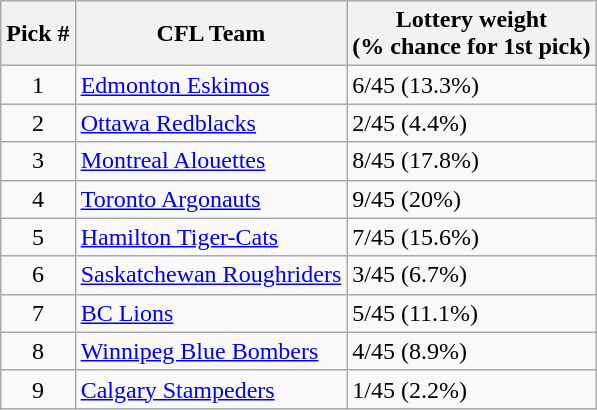<table class="wikitable">
<tr>
<th>Pick #</th>
<th>CFL Team</th>
<th>Lottery weight<br>(% chance for 1st pick)</th>
</tr>
<tr>
<td align=center>1</td>
<td><a href='#'>Edmonton Eskimos</a></td>
<td>6/45 (13.3%)</td>
</tr>
<tr>
<td align=center>2</td>
<td><a href='#'>Ottawa Redblacks</a></td>
<td>2/45 (4.4%)</td>
</tr>
<tr>
<td align=center>3</td>
<td><a href='#'>Montreal Alouettes</a></td>
<td>8/45 (17.8%)</td>
</tr>
<tr>
<td align=center>4</td>
<td><a href='#'>Toronto Argonauts</a></td>
<td>9/45 (20%)</td>
</tr>
<tr>
<td align=center>5</td>
<td><a href='#'>Hamilton Tiger-Cats</a></td>
<td>7/45 (15.6%)</td>
</tr>
<tr>
<td align=center>6</td>
<td><a href='#'>Saskatchewan Roughriders</a></td>
<td>3/45 (6.7%)</td>
</tr>
<tr>
<td align=center>7</td>
<td><a href='#'>BC Lions</a></td>
<td>5/45 (11.1%)</td>
</tr>
<tr>
<td align=center>8</td>
<td><a href='#'>Winnipeg Blue Bombers</a></td>
<td>4/45 (8.9%)</td>
</tr>
<tr>
<td align=center>9</td>
<td><a href='#'>Calgary Stampeders</a></td>
<td>1/45 (2.2%)</td>
</tr>
</table>
